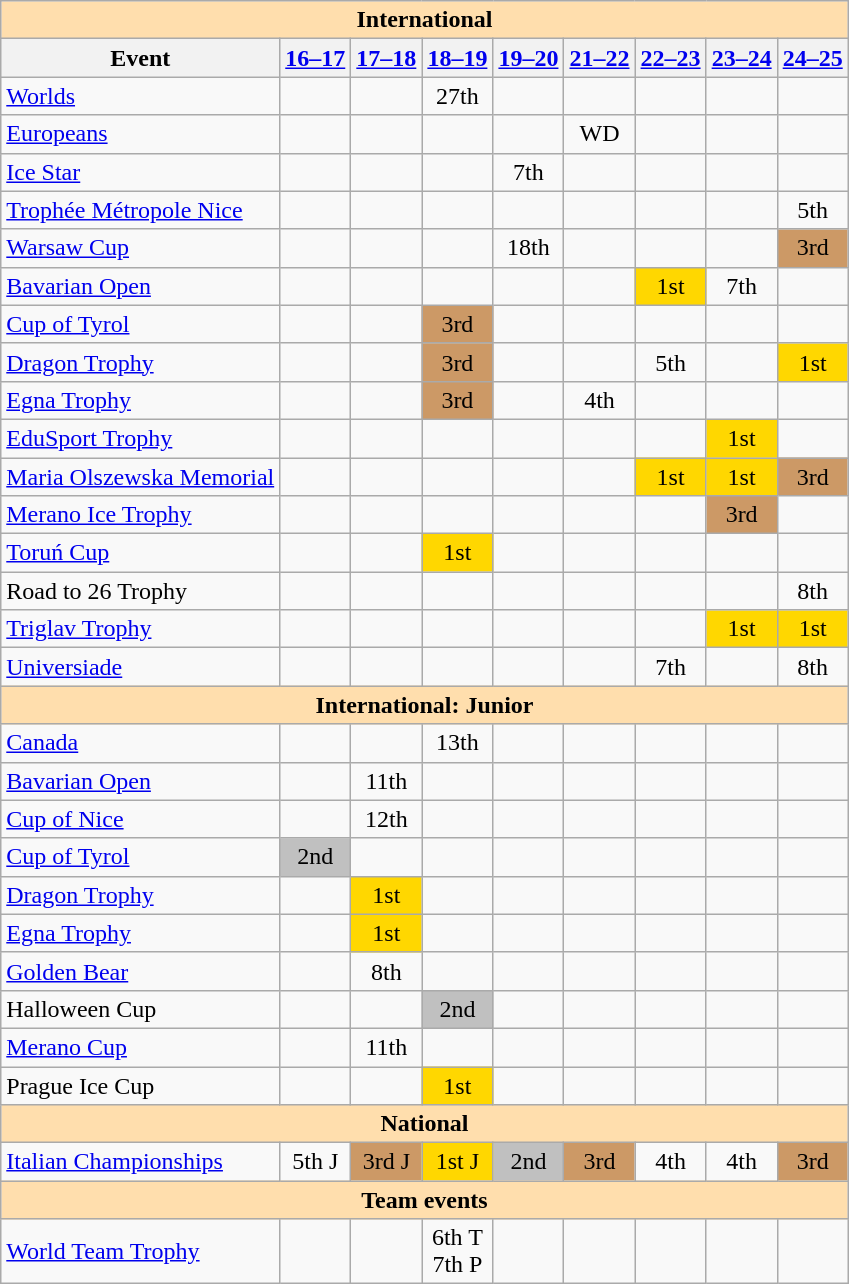<table class="wikitable" style="text-align:center">
<tr>
<th colspan="9" style="background-color: #ffdead; " align="center">International</th>
</tr>
<tr>
<th>Event</th>
<th><a href='#'>16–17</a></th>
<th><a href='#'>17–18</a></th>
<th><a href='#'>18–19</a></th>
<th><a href='#'>19–20</a></th>
<th><a href='#'>21–22</a></th>
<th><a href='#'>22–23</a></th>
<th><a href='#'>23–24</a></th>
<th><a href='#'>24–25</a></th>
</tr>
<tr>
<td align=left><a href='#'>Worlds</a></td>
<td></td>
<td></td>
<td>27th</td>
<td></td>
<td></td>
<td></td>
<td></td>
<td></td>
</tr>
<tr>
<td align=left><a href='#'>Europeans</a></td>
<td></td>
<td></td>
<td></td>
<td></td>
<td>WD</td>
<td></td>
<td></td>
<td></td>
</tr>
<tr>
<td align=left> <a href='#'>Ice Star</a></td>
<td></td>
<td></td>
<td></td>
<td>7th</td>
<td></td>
<td></td>
<td></td>
<td></td>
</tr>
<tr>
<td align=left> <a href='#'>Trophée Métropole Nice</a></td>
<td></td>
<td></td>
<td></td>
<td></td>
<td></td>
<td></td>
<td></td>
<td>5th</td>
</tr>
<tr>
<td align=left> <a href='#'>Warsaw Cup</a></td>
<td></td>
<td></td>
<td></td>
<td>18th</td>
<td></td>
<td></td>
<td></td>
<td bgcolor=cc9966>3rd</td>
</tr>
<tr>
<td align=left><a href='#'>Bavarian Open</a></td>
<td></td>
<td></td>
<td></td>
<td></td>
<td></td>
<td bgcolor=gold>1st</td>
<td>7th</td>
<td></td>
</tr>
<tr>
<td align=left><a href='#'>Cup of Tyrol</a></td>
<td></td>
<td></td>
<td bgcolor=cc9966>3rd</td>
<td></td>
<td></td>
<td></td>
<td></td>
<td></td>
</tr>
<tr>
<td align=left><a href='#'>Dragon Trophy</a></td>
<td></td>
<td></td>
<td bgcolor=cc9966>3rd</td>
<td></td>
<td></td>
<td>5th</td>
<td></td>
<td bgcolor=gold>1st</td>
</tr>
<tr>
<td align=left><a href='#'>Egna Trophy</a></td>
<td></td>
<td></td>
<td bgcolor=cc9966>3rd</td>
<td></td>
<td>4th</td>
<td></td>
<td></td>
<td></td>
</tr>
<tr>
<td align=left><a href='#'>EduSport Trophy</a></td>
<td></td>
<td></td>
<td></td>
<td></td>
<td></td>
<td></td>
<td bgcolor=gold>1st</td>
<td></td>
</tr>
<tr>
<td align=left><a href='#'>Maria Olszewska Memorial</a></td>
<td></td>
<td></td>
<td></td>
<td></td>
<td></td>
<td bgcolor=gold>1st</td>
<td bgcolor=gold>1st</td>
<td bgcolor=cc9966>3rd</td>
</tr>
<tr>
<td align=left><a href='#'>Merano Ice Trophy</a></td>
<td></td>
<td></td>
<td></td>
<td></td>
<td></td>
<td></td>
<td bgcolor="cc9966">3rd</td>
<td></td>
</tr>
<tr>
<td align=left><a href='#'>Toruń Cup</a></td>
<td></td>
<td></td>
<td bgcolor=gold>1st</td>
<td></td>
<td></td>
<td></td>
<td></td>
<td></td>
</tr>
<tr>
<td align=left>Road to 26 Trophy</td>
<td></td>
<td></td>
<td></td>
<td></td>
<td></td>
<td></td>
<td></td>
<td>8th</td>
</tr>
<tr>
<td align=left><a href='#'>Triglav Trophy</a></td>
<td></td>
<td></td>
<td></td>
<td></td>
<td></td>
<td></td>
<td bgcolor=gold>1st</td>
<td bgcolor=gold>1st</td>
</tr>
<tr>
<td align=left><a href='#'>Universiade</a></td>
<td></td>
<td></td>
<td></td>
<td></td>
<td></td>
<td>7th</td>
<td></td>
<td>8th</td>
</tr>
<tr>
<th colspan="9" style="background-color: #ffdead; " align="center">International: Junior</th>
</tr>
<tr>
<td align=left> <a href='#'>Canada</a></td>
<td></td>
<td></td>
<td>13th</td>
<td></td>
<td></td>
<td></td>
<td></td>
<td></td>
</tr>
<tr>
<td align=left><a href='#'>Bavarian Open</a></td>
<td></td>
<td>11th</td>
<td></td>
<td></td>
<td></td>
<td></td>
<td></td>
<td></td>
</tr>
<tr>
<td align=left><a href='#'>Cup of Nice</a></td>
<td></td>
<td>12th</td>
<td></td>
<td></td>
<td></td>
<td></td>
<td></td>
<td></td>
</tr>
<tr>
<td align=left><a href='#'>Cup of Tyrol</a></td>
<td bgcolor="silver">2nd</td>
<td></td>
<td></td>
<td></td>
<td></td>
<td></td>
<td></td>
<td></td>
</tr>
<tr>
<td align=left><a href='#'>Dragon Trophy</a></td>
<td></td>
<td bgcolor=gold>1st</td>
<td></td>
<td></td>
<td></td>
<td></td>
<td></td>
<td></td>
</tr>
<tr>
<td align=left><a href='#'>Egna Trophy</a></td>
<td></td>
<td bgcolor=gold>1st</td>
<td></td>
<td></td>
<td></td>
<td></td>
<td></td>
<td></td>
</tr>
<tr>
<td align=left><a href='#'>Golden Bear</a></td>
<td></td>
<td>8th</td>
<td></td>
<td></td>
<td></td>
<td></td>
<td></td>
<td></td>
</tr>
<tr>
<td align=left>Halloween Cup</td>
<td></td>
<td></td>
<td bgcolor=silver>2nd</td>
<td></td>
<td></td>
<td></td>
<td></td>
<td></td>
</tr>
<tr>
<td align=left><a href='#'>Merano Cup</a></td>
<td></td>
<td>11th</td>
<td></td>
<td></td>
<td></td>
<td></td>
<td></td>
<td></td>
</tr>
<tr>
<td align=left>Prague Ice Cup</td>
<td></td>
<td></td>
<td bgcolor=gold>1st</td>
<td></td>
<td></td>
<td></td>
<td></td>
<td></td>
</tr>
<tr>
<th colspan="9" style="background-color: #ffdead; " align="center">National</th>
</tr>
<tr>
<td align="left"><a href='#'>Italian Championships</a></td>
<td>5th J</td>
<td bgcolor="cc9966">3rd J</td>
<td bgcolor="gold">1st J</td>
<td bgcolor="silver">2nd</td>
<td bgcolor="cc9966">3rd</td>
<td>4th</td>
<td>4th</td>
<td bgcolor="cc9966">3rd</td>
</tr>
<tr>
<th colspan="9" style="background-color: #ffdead; " align="center">Team events</th>
</tr>
<tr>
<td align="left"><a href='#'>World Team Trophy</a></td>
<td></td>
<td></td>
<td>6th T <br> 7th P</td>
<td></td>
<td></td>
<td></td>
<td></td>
<td></td>
</tr>
</table>
